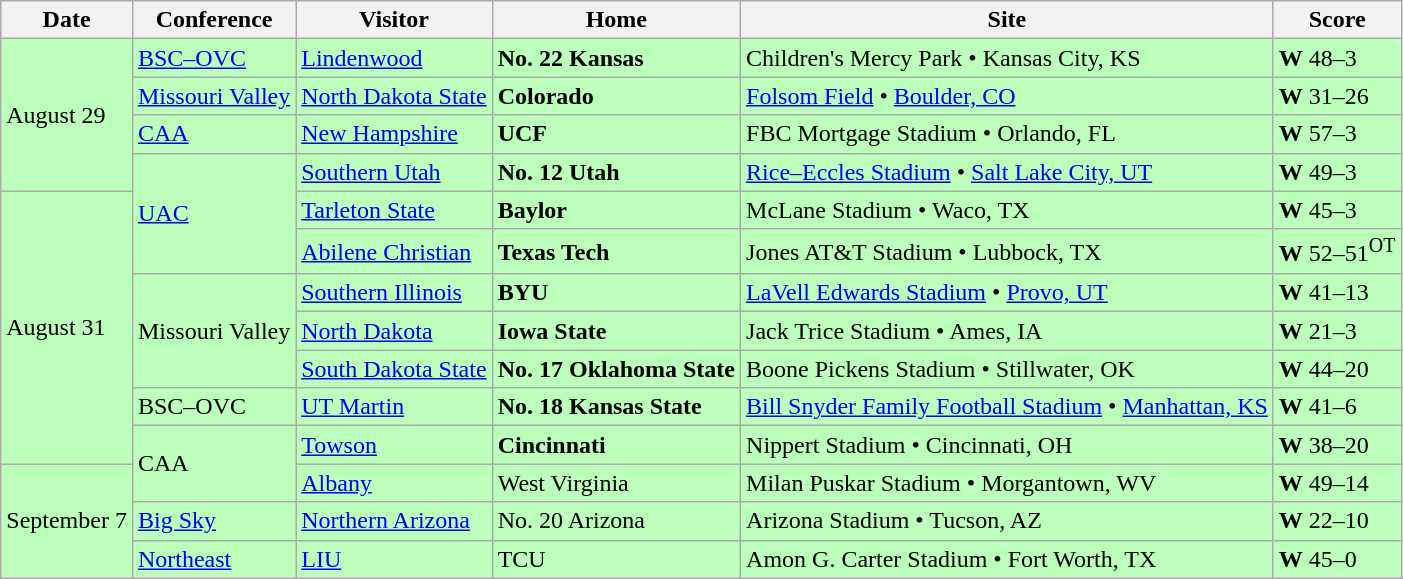<table class="wikitable">
<tr>
<th>Date</th>
<th>Conference</th>
<th>Visitor</th>
<th>Home</th>
<th>Site</th>
<th>Score</th>
</tr>
<tr style="background:#bfb;">
<td rowspan="4">August 29</td>
<td><a href='#'>BSC–OVC</a></td>
<td><a href='#'>Lindenwood</a></td>
<td><strong>No. 22 Kansas</strong></td>
<td>Children's Mercy Park • Kansas City, KS</td>
<td><strong>W</strong> 48–3</td>
</tr>
<tr style="background:#bfb;">
<td><a href='#'>Missouri Valley</a></td>
<td><a href='#'>North Dakota State</a></td>
<td><strong>Colorado</strong></td>
<td><a href='#'>Folsom Field</a> • <a href='#'>Boulder, CO</a></td>
<td><strong>W</strong> 31–26</td>
</tr>
<tr style="background:#bfb;">
<td><a href='#'>CAA</a></td>
<td><a href='#'>New Hampshire</a></td>
<td><strong>UCF</strong></td>
<td>FBC Mortgage Stadium • Orlando, FL</td>
<td><strong>W</strong> 57–3</td>
</tr>
<tr style="background:#bfb;">
<td rowspan="3"><a href='#'>UAC</a></td>
<td><a href='#'>Southern Utah</a></td>
<td><strong>No. 12 Utah</strong></td>
<td><a href='#'>Rice–Eccles Stadium</a> • <a href='#'>Salt Lake City, UT</a></td>
<td><strong>W</strong> 49–3</td>
</tr>
<tr style="background:#bfb;">
<td rowspan="7">August 31</td>
<td><a href='#'>Tarleton State</a></td>
<td><strong>Baylor</strong></td>
<td>McLane Stadium • Waco, TX</td>
<td><strong>W</strong> 45–3</td>
</tr>
<tr style="background:#bfb;">
<td><a href='#'>Abilene Christian</a></td>
<td><strong>Texas Tech</strong></td>
<td>Jones AT&T Stadium • Lubbock, TX</td>
<td><strong>W</strong> 52–51<sup>OT</sup></td>
</tr>
<tr style="background:#bfb;">
<td rowspan="3">Missouri Valley</td>
<td><a href='#'>Southern Illinois</a></td>
<td><strong>BYU</strong></td>
<td><a href='#'>LaVell Edwards Stadium</a> • <a href='#'>Provo, UT</a></td>
<td><strong>W</strong> 41–13</td>
</tr>
<tr style="background:#bfb;">
<td><a href='#'>North Dakota</a></td>
<td><strong>Iowa State</strong></td>
<td>Jack Trice Stadium • Ames, IA</td>
<td><strong>W</strong> 21–3</td>
</tr>
<tr style="background:#bfb;">
<td><a href='#'>South Dakota State</a></td>
<td><strong>No. 17 Oklahoma State</strong></td>
<td>Boone Pickens Stadium • Stillwater, OK</td>
<td><strong>W</strong> 44–20</td>
</tr>
<tr style="background:#bfb;">
<td>BSC–OVC</td>
<td><a href='#'>UT Martin</a></td>
<td><strong>No. 18 Kansas State</strong></td>
<td><a href='#'>Bill Snyder Family Football Stadium</a> • <a href='#'>Manhattan, KS</a></td>
<td><strong>W</strong> 41–6</td>
</tr>
<tr style="background:#bfb;">
<td rowspan="2">CAA</td>
<td><a href='#'>Towson</a></td>
<td><strong>Cincinnati</strong></td>
<td>Nippert Stadium • Cincinnati, OH</td>
<td><strong>W</strong> 38–20</td>
</tr>
<tr style="background:#bfb;">
<td rowspan="3">September 7</td>
<td><a href='#'>Albany</a></td>
<td>West Virginia</td>
<td>Milan Puskar Stadium • Morgantown, WV</td>
<td><strong>W</strong> 49–14</td>
</tr>
<tr style="background:#bfb;">
<td><a href='#'>Big Sky</a></td>
<td><a href='#'>Northern Arizona</a></td>
<td>No. 20 Arizona</td>
<td>Arizona Stadium • Tucson, AZ</td>
<td><strong>W</strong> 22–10</td>
</tr>
<tr style="background:#bfb;">
<td><a href='#'>Northeast</a></td>
<td><a href='#'>LIU</a></td>
<td>TCU</td>
<td>Amon G. Carter Stadium • Fort Worth, TX</td>
<td><strong>W</strong> 45–0</td>
</tr>
</table>
